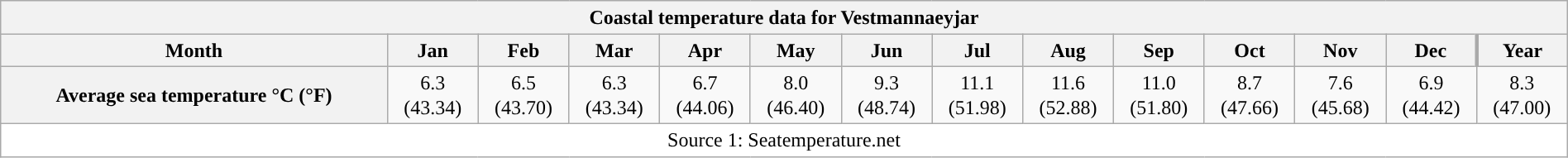<table style="width:100%;text-align:center;line-height:1.2em;margin-left:auto;margin-right:auto" class="wikitable">
<tr>
<th Colspan=14>Coastal temperature data for Vestmannaeyjar</th>
</tr>
<tr>
<th>Month</th>
<th>Jan</th>
<th>Feb</th>
<th>Mar</th>
<th>Apr</th>
<th>May</th>
<th>Jun</th>
<th>Jul</th>
<th>Aug</th>
<th>Sep</th>
<th>Oct</th>
<th>Nov</th>
<th>Dec</th>
<th style="border-left-width:medium">Year</th>
</tr>
<tr>
<th>Average sea temperature °C (°F)</th>
<td>6.3<br>(43.34)</td>
<td>6.5<br>(43.70)</td>
<td>6.3<br>(43.34)</td>
<td>6.7<br>(44.06)</td>
<td>8.0<br>(46.40)</td>
<td>9.3<br>(48.74)</td>
<td>11.1<br>(51.98)</td>
<td>11.6<br>(52.88)</td>
<td>11.0<br>(51.80)</td>
<td>8.7<br>(47.66)</td>
<td>7.6<br>(45.68)</td>
<td>6.9<br>(44.42)</td>
<td>8.3<br>(47.00)</td>
</tr>
<tr>
<th Colspan=14 style="background:#ffffff;font-weight:normal;font-size:100%;">Source 1: Seatemperature.net</th>
</tr>
</table>
